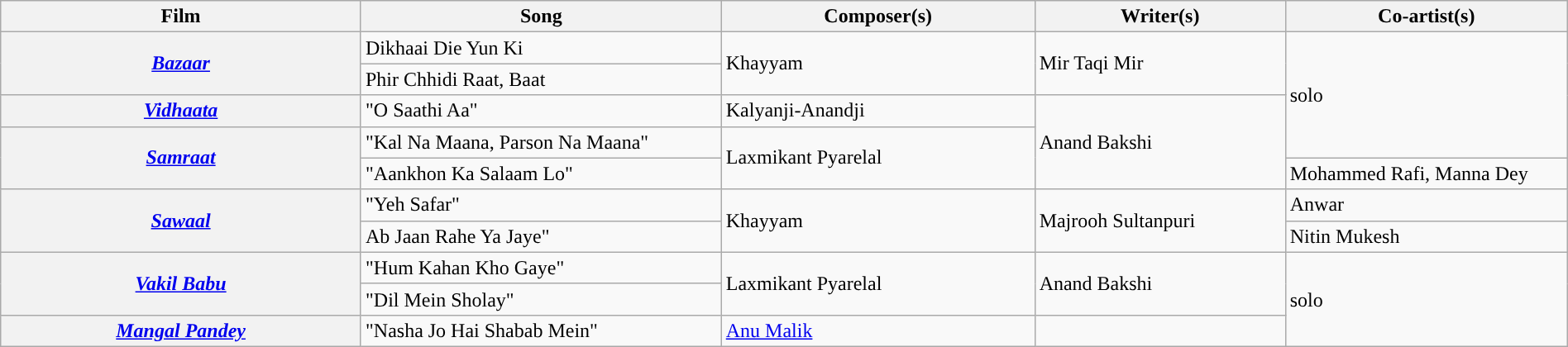<table class="wikitable plainrowheaders" style="width:100%; textcolor:#000">
<tr style="background:#b0e0e66;">
<th scope="col" style="width:23%;"><strong>Film</strong></th>
<th scope="col" style="width:23%;"><strong>Song</strong></th>
<th scope="col" style="width:20%;"><strong>Composer(s)</strong></th>
<th scope="col" style="width:16%;"><strong>Writer(s)</strong></th>
<th scope="col" style="width:18%;"><strong>Co-artist(s)</strong></th>
</tr>
<tr>
<th Rowspan=2><em><a href='#'>Bazaar</a></em></th>
<td>Dikhaai Die Yun Ki</td>
<td rowspan=2>Khayyam</td>
<td rowspan=2>Mir Taqi Mir</td>
<td rowspan=4>solo</td>
</tr>
<tr>
<td>Phir Chhidi Raat, Baat</td>
</tr>
<tr>
<th><em><a href='#'>Vidhaata</a></em></th>
<td>"O Saathi Aa"</td>
<td>Kalyanji-Anandji</td>
<td rowspan=3>Anand Bakshi</td>
</tr>
<tr>
<th Rowspan=2><em><a href='#'>Samraat</a></em></th>
<td>"Kal Na Maana, Parson Na Maana"</td>
<td rowspan=2>Laxmikant Pyarelal</td>
</tr>
<tr>
<td>"Aankhon Ka Salaam Lo"</td>
<td>Mohammed Rafi, Manna Dey</td>
</tr>
<tr>
<th Rowspan=2><em><a href='#'>Sawaal</a></em></th>
<td>"Yeh Safar"</td>
<td rowspan=2>Khayyam</td>
<td rowspan=2>Majrooh Sultanpuri</td>
<td>Anwar</td>
</tr>
<tr>
<td>Ab Jaan Rahe Ya Jaye"</td>
<td>Nitin Mukesh</td>
</tr>
<tr>
<th Rowspan=2><em><a href='#'>Vakil Babu</a></em></th>
<td>"Hum Kahan Kho Gaye"</td>
<td rowspan=2>Laxmikant Pyarelal</td>
<td rowspan=2>Anand Bakshi</td>
<td rowspan=3>solo</td>
</tr>
<tr>
<td>"Dil Mein Sholay"</td>
</tr>
<tr>
<th><em><a href='#'>Mangal Pandey</a></em></th>
<td>"Nasha Jo Hai Shabab Mein"</td>
<td><a href='#'>Anu Malik</a></td>
<td></td>
</tr>
</table>
